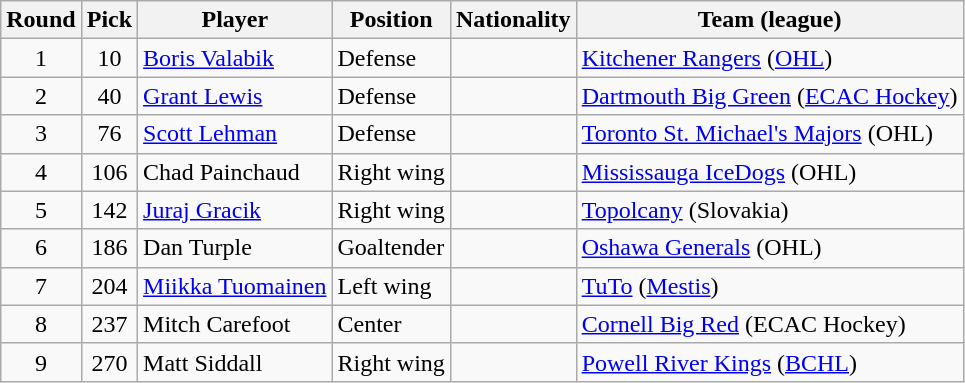<table class="wikitable" style="text-align:left">
<tr>
<th>Round</th>
<th>Pick</th>
<th>Player</th>
<th>Position</th>
<th>Nationality</th>
<th>Team (league)</th>
</tr>
<tr>
<td style="text-align:center">1</td>
<td style="text-align:center">10</td>
<td><a href='#'>Boris Valabik</a></td>
<td>Defense</td>
<td></td>
<td><a href='#'>Kitchener Rangers</a> (<a href='#'>OHL</a>)</td>
</tr>
<tr>
<td style="text-align:center">2</td>
<td style="text-align:center">40</td>
<td><a href='#'>Grant Lewis</a></td>
<td>Defense</td>
<td></td>
<td><a href='#'>Dartmouth Big Green</a> (<a href='#'>ECAC Hockey</a>)</td>
</tr>
<tr>
<td style="text-align:center">3</td>
<td style="text-align:center">76</td>
<td><a href='#'>Scott Lehman</a></td>
<td>Defense</td>
<td></td>
<td><a href='#'>Toronto St. Michael's Majors</a> (OHL)</td>
</tr>
<tr>
<td style="text-align:center">4</td>
<td style="text-align:center">106</td>
<td>Chad Painchaud</td>
<td>Right wing</td>
<td></td>
<td><a href='#'>Mississauga IceDogs</a> (OHL)</td>
</tr>
<tr>
<td style="text-align:center">5</td>
<td style="text-align:center">142</td>
<td><a href='#'>Juraj Gracik</a></td>
<td>Right wing</td>
<td></td>
<td><a href='#'>Topolcany</a> (Slovakia)</td>
</tr>
<tr>
<td style="text-align:center">6</td>
<td style="text-align:center">186</td>
<td>Dan Turple</td>
<td>Goaltender</td>
<td></td>
<td><a href='#'>Oshawa Generals</a> (OHL)</td>
</tr>
<tr>
<td style="text-align:center">7</td>
<td style="text-align:center">204</td>
<td><a href='#'>Miikka Tuomainen</a></td>
<td>Left wing</td>
<td></td>
<td><a href='#'>TuTo</a> (<a href='#'>Mestis</a>)</td>
</tr>
<tr>
<td style="text-align:center">8</td>
<td style="text-align:center">237</td>
<td>Mitch Carefoot</td>
<td>Center</td>
<td></td>
<td><a href='#'>Cornell Big Red</a> (ECAC Hockey)</td>
</tr>
<tr>
<td style="text-align:center">9</td>
<td style="text-align:center">270</td>
<td>Matt Siddall</td>
<td>Right wing</td>
<td></td>
<td><a href='#'>Powell River Kings</a> (<a href='#'>BCHL</a>)</td>
</tr>
</table>
